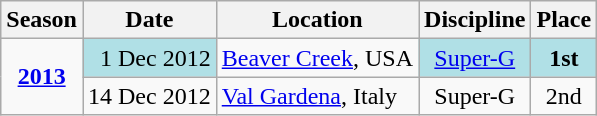<table class="wikitable">
<tr>
<th>Season</th>
<th>Date</th>
<th>Location</th>
<th>Discipline</th>
<th>Place</th>
</tr>
<tr>
<td align=center rowspan=2><strong><a href='#'>2013</a></strong></td>
<td align=right bgcolor="#BOEOE6">1 Dec 2012</td>
<td> <a href='#'>Beaver Creek</a>, USA</td>
<td align=center bgcolor="#BOEOE6"><a href='#'>Super-G</a></td>
<td align=center bgcolor="#BOEOE6"><strong>1st</strong></td>
</tr>
<tr>
<td align=right>14 Dec 2012</td>
<td> <a href='#'>Val Gardena</a>, Italy</td>
<td align=center>Super-G</td>
<td align=center>2nd</td>
</tr>
</table>
